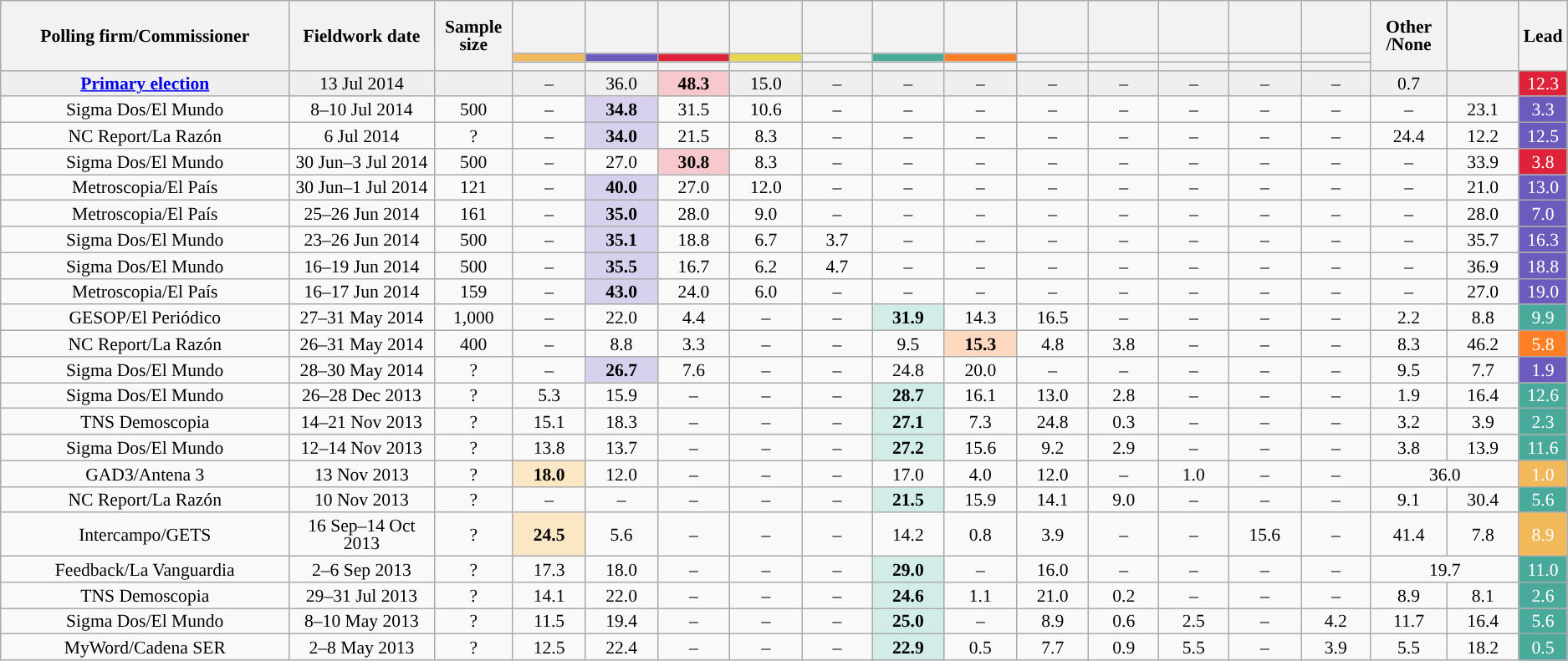<table class="wikitable collapsible collapsed" style="text-align:center; font-size:90%; line-height:14px;">
<tr style="height:42px;">
<th style="width:260px;" rowspan="3">Polling firm/Commissioner</th>
<th style="width:125px;" rowspan="3">Fieldwork date</th>
<th style="width:60px;" rowspan="3">Sample size</th>
<th style="width:60px;"></th>
<th style="width:60px;"></th>
<th style="width:60px;"></th>
<th style="width:60px;"></th>
<th style="width:60px;"></th>
<th style="width:60px;"></th>
<th style="width:60px;"></th>
<th style="width:60px;"></th>
<th style="width:60px;"></th>
<th style="width:60px;"></th>
<th style="width:60px;"></th>
<th style="width:60px;"></th>
<th style="width:60px;" rowspan="3">Other<br>/None</th>
<th style="width:60px;" rowspan="3"></th>
<th style="width:30px;" rowspan="3">Lead</th>
</tr>
<tr>
<th style="color:inherit;background:#F2B95B;"></th>
<th style="color:inherit;background:#6C5BBD;"></th>
<th style="color:inherit;background:#DD2239;"></th>
<th style="color:inherit;background:#E6D753;"></th>
<th style="color:inherit;background:"></th>
<th style="color:inherit;background:#49A99B;"></th>
<th style="color:inherit;background:#FF7F27;"></th>
<th style="color:inherit;background:"></th>
<th style="color:inherit;background:"></th>
<th style="color:inherit;background:"></th>
<th style="color:inherit;background:"></th>
<th style="color:inherit;background:"></th>
</tr>
<tr>
<th></th>
<th></th>
<th></th>
<th></th>
<th></th>
<th></th>
<th></th>
<th></th>
<th></th>
<th></th>
<th></th>
<th></th>
</tr>
<tr style="color:inherit;background:#EFEFEF;">
<td><strong><a href='#'>Primary election</a></strong></td>
<td>13 Jul 2014</td>
<td></td>
<td>–</td>
<td>36.0</td>
<td style="color:inherit;background:#F7C8CE;"><strong>48.3</strong></td>
<td>15.0</td>
<td>–</td>
<td>–</td>
<td>–</td>
<td>–</td>
<td>–</td>
<td>–</td>
<td>–</td>
<td>–</td>
<td>0.7</td>
<td></td>
<td style="color:inherit;background:#DD2239; color:white;">12.3</td>
</tr>
<tr>
<td>Sigma Dos/El Mundo</td>
<td>8–10 Jul 2014</td>
<td>500</td>
<td>–</td>
<td style="color:inherit;background:#D7D1ED;"><strong>34.8</strong></td>
<td>31.5</td>
<td>10.6</td>
<td>–</td>
<td>–</td>
<td>–</td>
<td>–</td>
<td>–</td>
<td>–</td>
<td>–</td>
<td>–</td>
<td>–</td>
<td>23.1</td>
<td style="color:inherit;background:#6C5BBD; color:white;">3.3</td>
</tr>
<tr>
<td>NC Report/La Razón</td>
<td>6 Jul 2014</td>
<td>?</td>
<td>–</td>
<td style="color:inherit;background:#D7D1ED;"><strong>34.0</strong></td>
<td>21.5</td>
<td>8.3</td>
<td>–</td>
<td>–</td>
<td>–</td>
<td>–</td>
<td>–</td>
<td>–</td>
<td>–</td>
<td>–</td>
<td>24.4</td>
<td>12.2</td>
<td style="color:inherit;background:#6C5BBD; color:white;">12.5</td>
</tr>
<tr>
<td>Sigma Dos/El Mundo</td>
<td>30 Jun–3 Jul 2014</td>
<td>500</td>
<td>–</td>
<td>27.0</td>
<td style="color:inherit;background:#F7C8CE;"><strong>30.8</strong></td>
<td>8.3</td>
<td>–</td>
<td>–</td>
<td>–</td>
<td>–</td>
<td>–</td>
<td>–</td>
<td>–</td>
<td>–</td>
<td>–</td>
<td>33.9</td>
<td style="color:inherit;background:#DD2239; color:white;">3.8</td>
</tr>
<tr>
<td>Metroscopia/El País</td>
<td>30 Jun–1 Jul 2014</td>
<td>121</td>
<td>–</td>
<td style="color:inherit;background:#D7D1ED;"><strong>40.0</strong></td>
<td>27.0</td>
<td>12.0</td>
<td>–</td>
<td>–</td>
<td>–</td>
<td>–</td>
<td>–</td>
<td>–</td>
<td>–</td>
<td>–</td>
<td>–</td>
<td>21.0</td>
<td style="color:inherit;background:#6C5BBD; color:white;">13.0</td>
</tr>
<tr>
<td>Metroscopia/El País</td>
<td>25–26 Jun 2014</td>
<td>161</td>
<td>–</td>
<td style="color:inherit;background:#D7D1ED;"><strong>35.0</strong></td>
<td>28.0</td>
<td>9.0</td>
<td>–</td>
<td>–</td>
<td>–</td>
<td>–</td>
<td>–</td>
<td>–</td>
<td>–</td>
<td>–</td>
<td>–</td>
<td>28.0</td>
<td style="color:inherit;background:#6C5BBD; color:white;">7.0</td>
</tr>
<tr>
<td>Sigma Dos/El Mundo</td>
<td>23–26 Jun 2014</td>
<td>500</td>
<td>–</td>
<td style="color:inherit;background:#D7D1ED;"><strong>35.1</strong></td>
<td>18.8</td>
<td>6.7</td>
<td>3.7</td>
<td>–</td>
<td>–</td>
<td>–</td>
<td>–</td>
<td>–</td>
<td>–</td>
<td>–</td>
<td>–</td>
<td>35.7</td>
<td style="color:inherit;background:#6C5BBD; color:white;">16.3</td>
</tr>
<tr>
<td>Sigma Dos/El Mundo</td>
<td>16–19 Jun 2014</td>
<td>500</td>
<td>–</td>
<td style="color:inherit;background:#D7D1ED;"><strong>35.5</strong></td>
<td>16.7</td>
<td>6.2</td>
<td>4.7</td>
<td>–</td>
<td>–</td>
<td>–</td>
<td>–</td>
<td>–</td>
<td>–</td>
<td>–</td>
<td>–</td>
<td>36.9</td>
<td style="color:inherit;background:#6C5BBD; color:white;">18.8</td>
</tr>
<tr>
<td>Metroscopia/El País</td>
<td>16–17 Jun 2014</td>
<td>159</td>
<td>–</td>
<td style="color:inherit;background:#D7D1ED;"><strong>43.0</strong></td>
<td>24.0</td>
<td>6.0</td>
<td>–</td>
<td>–</td>
<td>–</td>
<td>–</td>
<td>–</td>
<td>–</td>
<td>–</td>
<td>–</td>
<td>–</td>
<td>27.0</td>
<td style="color:inherit;background:#6C5BBD; color:white;">19.0</td>
</tr>
<tr>
<td>GESOP/El Periódico</td>
<td>27–31 May 2014</td>
<td>1,000</td>
<td>–</td>
<td>22.0</td>
<td>4.4</td>
<td>–</td>
<td>–</td>
<td style="color:inherit;background:#D2ECE8;"><strong>31.9</strong></td>
<td>14.3</td>
<td>16.5</td>
<td>–</td>
<td>–</td>
<td>–</td>
<td>–</td>
<td>2.2</td>
<td>8.8</td>
<td style="color:inherit;background:#49A99B; color:white;">9.9</td>
</tr>
<tr>
<td>NC Report/La Razón</td>
<td>26–31 May 2014</td>
<td>400</td>
<td>–</td>
<td>8.8</td>
<td>3.3</td>
<td>–</td>
<td>–</td>
<td>9.5</td>
<td style="color:inherit;background:#FFD9BF;"><strong>15.3</strong></td>
<td>4.8</td>
<td>3.8</td>
<td>–</td>
<td>–</td>
<td>–</td>
<td>8.3</td>
<td>46.2</td>
<td style="color:inherit;background:#FF7F27; color:white;">5.8</td>
</tr>
<tr>
<td>Sigma Dos/El Mundo</td>
<td>28–30 May 2014</td>
<td>?</td>
<td>–</td>
<td style="color:inherit;background:#D7D1ED;"><strong>26.7</strong></td>
<td>7.6</td>
<td>–</td>
<td>–</td>
<td>24.8</td>
<td>20.0</td>
<td>–</td>
<td>–</td>
<td>–</td>
<td>–</td>
<td>–</td>
<td>9.5</td>
<td>7.7</td>
<td style="color:inherit;background:#6C5BBD; color:white;">1.9</td>
</tr>
<tr>
<td>Sigma Dos/El Mundo</td>
<td>26–28 Dec 2013</td>
<td>?</td>
<td>5.3</td>
<td>15.9</td>
<td>–</td>
<td>–</td>
<td>–</td>
<td style="color:inherit;background:#D2ECE8;"><strong>28.7</strong></td>
<td>16.1</td>
<td>13.0</td>
<td>2.8</td>
<td>–</td>
<td>–</td>
<td>–</td>
<td>1.9</td>
<td>16.4</td>
<td style="color:inherit;background:#49A99B; color:white;">12.6</td>
</tr>
<tr>
<td>TNS Demoscopia</td>
<td>14–21 Nov 2013</td>
<td>?</td>
<td>15.1</td>
<td>18.3</td>
<td>–</td>
<td>–</td>
<td>–</td>
<td style="color:inherit;background:#D2ECE8;"><strong>27.1</strong></td>
<td>7.3</td>
<td>24.8</td>
<td>0.3</td>
<td>–</td>
<td>–</td>
<td>–</td>
<td>3.2</td>
<td>3.9</td>
<td style="color:inherit;background:#49A99B; color:white;">2.3</td>
</tr>
<tr>
<td>Sigma Dos/El Mundo</td>
<td>12–14 Nov 2013</td>
<td>?</td>
<td>13.8</td>
<td>13.7</td>
<td>–</td>
<td>–</td>
<td>–</td>
<td style="color:inherit;background:#D2ECE8;"><strong>27.2</strong></td>
<td>15.6</td>
<td>9.2</td>
<td>2.9</td>
<td>–</td>
<td>–</td>
<td>–</td>
<td>3.8</td>
<td>13.9</td>
<td style="color:inherit;background:#49A99B; color:white;">11.6</td>
</tr>
<tr>
<td>GAD3/Antena 3</td>
<td>13 Nov 2013</td>
<td>?</td>
<td style="color:inherit;background:#FBE7C4;"><strong>18.0</strong></td>
<td>12.0</td>
<td>–</td>
<td>–</td>
<td>–</td>
<td>17.0</td>
<td>4.0</td>
<td>12.0</td>
<td>–</td>
<td>1.0</td>
<td>–</td>
<td>–</td>
<td colspan="2">36.0</td>
<td style="color:inherit;background:#F2B95B; color:white;">1.0</td>
</tr>
<tr>
<td>NC Report/La Razón</td>
<td>10 Nov 2013</td>
<td>?</td>
<td>–</td>
<td>–</td>
<td>–</td>
<td>–</td>
<td>–</td>
<td style="color:inherit;background:#D2ECE8;"><strong>21.5</strong></td>
<td>15.9</td>
<td>14.1</td>
<td>9.0</td>
<td>–</td>
<td>–</td>
<td>–</td>
<td>9.1</td>
<td>30.4</td>
<td style="color:inherit;background:#49A99B; color:white;">5.6</td>
</tr>
<tr>
<td>Intercampo/GETS</td>
<td>16 Sep–14 Oct 2013</td>
<td>?</td>
<td style="color:inherit;background:#FBE7C4;"><strong>24.5</strong></td>
<td>5.6</td>
<td>–</td>
<td>–</td>
<td>–</td>
<td>14.2</td>
<td>0.8</td>
<td>3.9</td>
<td>–</td>
<td>–</td>
<td>15.6</td>
<td>–</td>
<td>41.4</td>
<td>7.8</td>
<td style="color:inherit;background:#F2B95B; color:white;">8.9</td>
</tr>
<tr>
<td>Feedback/La Vanguardia</td>
<td>2–6 Sep 2013</td>
<td>?</td>
<td>17.3</td>
<td>18.0</td>
<td>–</td>
<td>–</td>
<td>–</td>
<td style="color:inherit;background:#D2ECE8;"><strong>29.0</strong></td>
<td>–</td>
<td>16.0</td>
<td>–</td>
<td>–</td>
<td>–</td>
<td>–</td>
<td colspan="2">19.7</td>
<td style="color:inherit;background:#49A99B; color:white;">11.0</td>
</tr>
<tr>
<td>TNS Demoscopia</td>
<td>29–31 Jul 2013</td>
<td>?</td>
<td>14.1</td>
<td>22.0</td>
<td>–</td>
<td>–</td>
<td>–</td>
<td style="color:inherit;background:#D2ECE8;"><strong>24.6</strong></td>
<td>1.1</td>
<td>21.0</td>
<td>0.2</td>
<td>–</td>
<td>–</td>
<td>–</td>
<td>8.9</td>
<td>8.1</td>
<td style="color:inherit;background:#49A99B; color:white;">2.6</td>
</tr>
<tr>
<td>Sigma Dos/El Mundo</td>
<td>8–10 May 2013</td>
<td>?</td>
<td>11.5</td>
<td>19.4</td>
<td>–</td>
<td>–</td>
<td>–</td>
<td style="color:inherit;background:#D2ECE8;"><strong>25.0</strong></td>
<td>–</td>
<td>8.9</td>
<td>0.6</td>
<td>2.5</td>
<td>–</td>
<td>4.2</td>
<td>11.7</td>
<td>16.4</td>
<td style="color:inherit;background:#49A99B; color:white;">5.6</td>
</tr>
<tr>
<td>MyWord/Cadena SER</td>
<td>2–8 May 2013</td>
<td>?</td>
<td>12.5</td>
<td>22.4</td>
<td>–</td>
<td>–</td>
<td>–</td>
<td style="color:inherit;background:#D2ECE8;"><strong>22.9</strong></td>
<td>0.5</td>
<td>7.7</td>
<td>0.9</td>
<td>5.5</td>
<td>–</td>
<td>3.9</td>
<td>5.5</td>
<td>18.2</td>
<td style="color:inherit;background:#49A99B; color:white;">0.5</td>
</tr>
</table>
